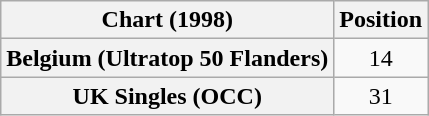<table class="wikitable plainrowheaders" style="text-align:center">
<tr>
<th>Chart (1998)</th>
<th>Position</th>
</tr>
<tr>
<th scope="row">Belgium (Ultratop 50 Flanders)</th>
<td>14</td>
</tr>
<tr>
<th scope="row">UK Singles (OCC)</th>
<td>31</td>
</tr>
</table>
